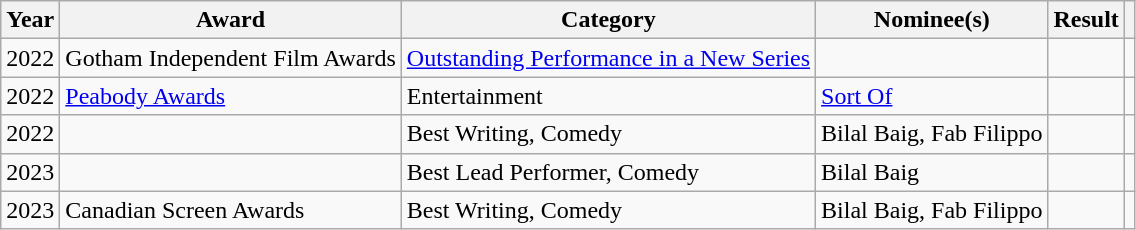<table class="wikitable plainrowheaders sortable">
<tr>
<th scope="col">Year</th>
<th scope="col">Award</th>
<th scope="col">Category</th>
<th scope="col">Nominee(s)</th>
<th scope="col">Result</th>
<th scope="col" class="unsortable"></th>
</tr>
<tr>
<td>2022</td>
<td>Gotham Independent Film Awards</td>
<td><a href='#'>Outstanding Performance in a New Series</a></td>
<td></td>
<td></td>
<td></td>
</tr>
<tr>
<td>2022</td>
<td><a href='#'>Peabody Awards</a></td>
<td>Entertainment</td>
<td><a href='#'>Sort Of</a></td>
<td></td>
<td></td>
</tr>
<tr>
<td>2022</td>
<td></td>
<td>Best Writing, Comedy</td>
<td>Bilal Baig, Fab Filippo</td>
<td></td>
<td></td>
</tr>
<tr>
<td>2023</td>
<td></td>
<td>Best Lead Performer, Comedy</td>
<td>Bilal Baig</td>
<td></td>
<td></td>
</tr>
<tr>
<td>2023</td>
<td>Canadian Screen Awards</td>
<td>Best Writing, Comedy</td>
<td>Bilal Baig, Fab Filippo</td>
<td></td>
<td></td>
</tr>
</table>
